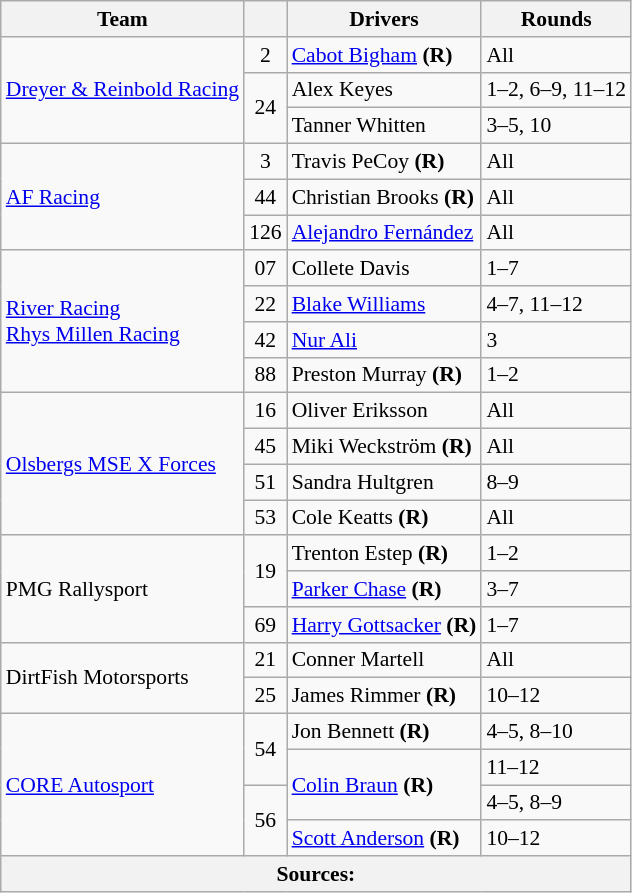<table class="wikitable" style="font-size: 90%">
<tr>
<th>Team</th>
<th></th>
<th>Drivers</th>
<th>Rounds</th>
</tr>
<tr>
<td rowspan=3> <a href='#'>Dreyer & Reinbold Racing</a></td>
<td align=center>2</td>
<td> <a href='#'>Cabot Bigham</a> <strong>(R)</strong></td>
<td>All</td>
</tr>
<tr>
<td rowspan=2 align=center>24</td>
<td> Alex Keyes</td>
<td>1–2, 6–9, 11–12</td>
</tr>
<tr>
<td> Tanner Whitten</td>
<td>3–5, 10</td>
</tr>
<tr>
<td rowspan=3> <a href='#'>AF Racing</a></td>
<td align=center>3</td>
<td> Travis PeCoy <strong>(R)</strong></td>
<td>All</td>
</tr>
<tr>
<td align=center>44</td>
<td> Christian Brooks <strong>(R)</strong></td>
<td>All</td>
</tr>
<tr>
<td align=center>126</td>
<td> <a href='#'>Alejandro Fernández</a></td>
<td>All</td>
</tr>
<tr>
<td rowspan=4> <a href='#'>River Racing</a><br> <a href='#'>Rhys Millen Racing</a></td>
<td align=center>07</td>
<td> Collete Davis</td>
<td>1–7</td>
</tr>
<tr>
<td align=center>22</td>
<td> <a href='#'>Blake Williams</a></td>
<td>4–7, 11–12</td>
</tr>
<tr>
<td align=center>42</td>
<td> <a href='#'>Nur Ali</a></td>
<td>3</td>
</tr>
<tr>
<td align=center>88</td>
<td> Preston Murray <strong>(R)</strong></td>
<td>1–2</td>
</tr>
<tr>
<td rowspan=4> <a href='#'>Olsbergs MSE X Forces</a></td>
<td align=center>16</td>
<td> Oliver Eriksson</td>
<td>All</td>
</tr>
<tr>
<td align=center>45</td>
<td> Miki Weckström <strong>(R)</strong></td>
<td>All</td>
</tr>
<tr>
<td align=center>51</td>
<td> Sandra Hultgren</td>
<td>8–9</td>
</tr>
<tr>
<td align=center>53</td>
<td> Cole Keatts <strong>(R)</strong></td>
<td>All</td>
</tr>
<tr>
<td rowspan=3> PMG Rallysport</td>
<td rowspan=2 align=center>19</td>
<td> Trenton Estep <strong>(R)</strong></td>
<td>1–2</td>
</tr>
<tr>
<td> <a href='#'>Parker Chase</a> <strong>(R)</strong></td>
<td>3–7</td>
</tr>
<tr>
<td align=center>69</td>
<td> <a href='#'>Harry Gottsacker</a> <strong>(R)</strong></td>
<td>1–7</td>
</tr>
<tr>
<td rowspan=2> DirtFish Motorsports</td>
<td align=center>21</td>
<td> Conner Martell</td>
<td>All</td>
</tr>
<tr>
<td align=center>25</td>
<td> James Rimmer <strong>(R)</strong></td>
<td>10–12</td>
</tr>
<tr>
<td rowspan=4> <a href='#'>CORE Autosport</a></td>
<td rowspan=2 align=center>54</td>
<td> Jon Bennett <strong>(R)</strong></td>
<td>4–5, 8–10</td>
</tr>
<tr>
<td rowspan=2> <a href='#'>Colin Braun</a> <strong>(R)</strong></td>
<td>11–12</td>
</tr>
<tr>
<td rowspan=2 align=center>56</td>
<td>4–5, 8–9</td>
</tr>
<tr>
<td> <a href='#'>Scott Anderson</a> <strong>(R)</strong></td>
<td>10–12</td>
</tr>
<tr>
<th colspan=4>Sources:</th>
</tr>
</table>
